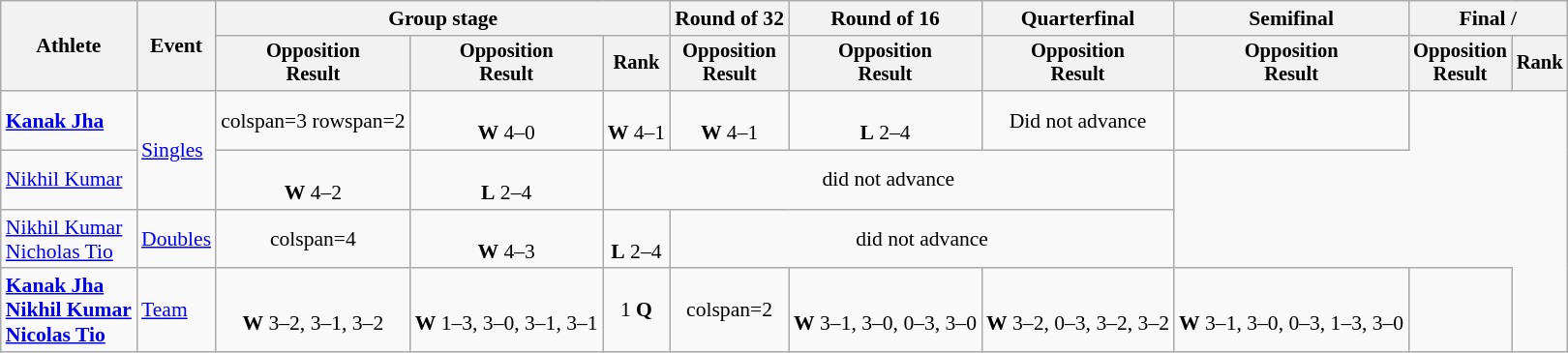<table class=wikitable style=font-size:90%;text-align:center>
<tr>
<th rowspan=2>Athlete</th>
<th rowspan=2>Event</th>
<th colspan=3>Group stage</th>
<th>Round of 32</th>
<th>Round of 16</th>
<th>Quarterfinal</th>
<th>Semifinal</th>
<th colspan=2>Final / </th>
</tr>
<tr style=font-size:95%>
<th>Opposition<br>Result</th>
<th>Opposition<br>Result</th>
<th>Rank</th>
<th>Opposition<br>Result</th>
<th>Opposition<br>Result</th>
<th>Opposition<br>Result</th>
<th>Opposition<br>Result</th>
<th>Opposition<br>Result</th>
<th>Rank</th>
</tr>
<tr>
<td align=left><strong><a href='#'>Kanak Jha</a></strong></td>
<td align=left rowspan=2><a href='#'>Singles</a></td>
<td>colspan=3 rowspan=2 </td>
<td><br><strong>W</strong> 4–0</td>
<td><br><strong>W</strong> 4–1</td>
<td><br><strong>W</strong> 4–1</td>
<td><br><strong>L</strong> 2–4</td>
<td>Did not advance</td>
<td></td>
</tr>
<tr>
<td align=left><a href='#'>Nikhil Kumar</a></td>
<td><br><strong>W</strong> 4–2</td>
<td><br><strong>L</strong> 2–4</td>
<td colspan=4>did not advance</td>
</tr>
<tr>
<td align=left><a href='#'>Nikhil Kumar</a><br><a href='#'>Nicholas Tio</a></td>
<td align=left><a href='#'>Doubles</a></td>
<td>colspan=4 </td>
<td><br><strong>W</strong> 4–3</td>
<td><br><strong>L</strong> 2–4</td>
<td colspan=3>did not advance</td>
</tr>
<tr>
<td align=left><strong><a href='#'>Kanak Jha</a><br><a href='#'>Nikhil Kumar</a><br><a href='#'>Nicolas Tio</a></strong></td>
<td align=left><a href='#'>Team</a></td>
<td><br><strong>W</strong> 3–2, 3–1, 3–2</td>
<td><br><strong>W</strong> 1–3, 3–0, 3–1, 3–1</td>
<td>1 <strong>Q</strong></td>
<td>colspan=2 </td>
<td><br><strong>W</strong> 3–1, 3–0, 0–3, 3–0</td>
<td><br><strong>W</strong> 3–2, 0–3, 3–2, 3–2</td>
<td><br><strong>W</strong> 3–1, 3–0, 0–3, 1–3, 3–0</td>
<td></td>
</tr>
</table>
